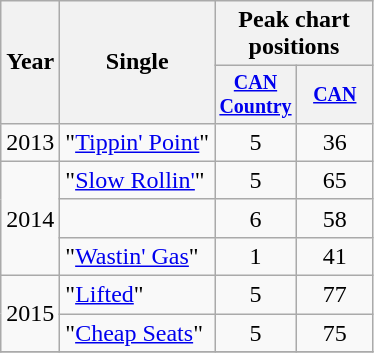<table class="wikitable" style="text-align:center;">
<tr>
<th rowspan="2">Year</th>
<th rowspan="2">Single</th>
<th colspan="2">Peak chart<br>positions</th>
</tr>
<tr style="font-size:smaller;">
<th width="45"><a href='#'>CAN Country</a><br></th>
<th width="45"><a href='#'>CAN</a><br></th>
</tr>
<tr>
<td>2013</td>
<td align="left">"<a href='#'>Tippin' Point</a>"</td>
<td>5</td>
<td>36</td>
</tr>
<tr>
<td rowspan="3">2014</td>
<td align="left">"<a href='#'>Slow Rollin'</a>"</td>
<td>5</td>
<td>65</td>
</tr>
<tr>
<td align="left"></td>
<td>6</td>
<td>58</td>
</tr>
<tr>
<td align="left">"<a href='#'>Wastin' Gas</a>"</td>
<td>1</td>
<td>41</td>
</tr>
<tr>
<td rowspan="2">2015</td>
<td align="left">"<a href='#'>Lifted</a>"</td>
<td>5</td>
<td>77</td>
</tr>
<tr>
<td align="left">"<a href='#'>Cheap Seats</a>"</td>
<td>5</td>
<td>75</td>
</tr>
<tr>
</tr>
</table>
